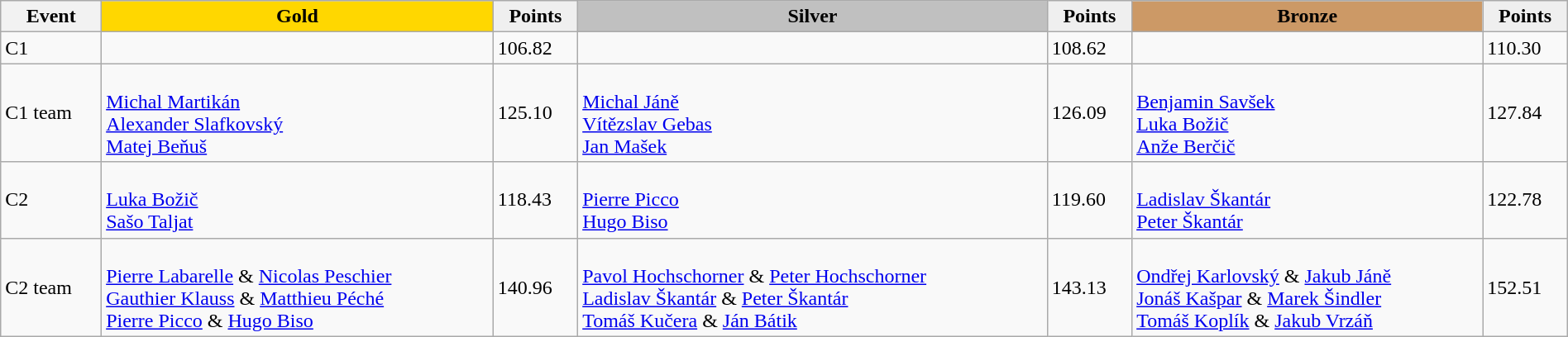<table class="wikitable" width=100%>
<tr>
<th>Event</th>
<td align=center bgcolor="gold"><strong>Gold</strong></td>
<td align=center bgcolor="EFEFEF"><strong>Points</strong></td>
<td align=center bgcolor="silver"><strong>Silver</strong></td>
<td align=center bgcolor="EFEFEF"><strong>Points</strong></td>
<td align=center bgcolor="CC9966"><strong>Bronze</strong></td>
<td align=center bgcolor="EFEFEF"><strong>Points</strong></td>
</tr>
<tr>
<td>C1</td>
<td></td>
<td>106.82</td>
<td></td>
<td>108.62</td>
<td></td>
<td>110.30</td>
</tr>
<tr>
<td>C1 team</td>
<td><br><a href='#'>Michal Martikán</a><br><a href='#'>Alexander Slafkovský</a><br><a href='#'>Matej Beňuš</a></td>
<td>125.10</td>
<td><br><a href='#'>Michal Jáně</a><br><a href='#'>Vítězslav Gebas</a><br><a href='#'>Jan Mašek</a></td>
<td>126.09</td>
<td><br><a href='#'>Benjamin Savšek</a><br><a href='#'>Luka Božič</a><br><a href='#'>Anže Berčič</a></td>
<td>127.84</td>
</tr>
<tr>
<td>C2</td>
<td><br><a href='#'>Luka Božič</a><br><a href='#'>Sašo Taljat</a></td>
<td>118.43</td>
<td><br><a href='#'>Pierre Picco</a><br><a href='#'>Hugo Biso</a></td>
<td>119.60</td>
<td><br><a href='#'>Ladislav Škantár</a><br><a href='#'>Peter Škantár</a></td>
<td>122.78</td>
</tr>
<tr>
<td>C2 team</td>
<td><br><a href='#'>Pierre Labarelle</a> & <a href='#'>Nicolas Peschier</a><br><a href='#'>Gauthier Klauss</a> & <a href='#'>Matthieu Péché</a><br><a href='#'>Pierre Picco</a> & <a href='#'>Hugo Biso</a></td>
<td>140.96</td>
<td><br><a href='#'>Pavol Hochschorner</a> & <a href='#'>Peter Hochschorner</a><br><a href='#'>Ladislav Škantár</a> & <a href='#'>Peter Škantár</a><br><a href='#'>Tomáš Kučera</a> & <a href='#'>Ján Bátik</a></td>
<td>143.13</td>
<td><br><a href='#'>Ondřej Karlovský</a> & <a href='#'>Jakub Jáně</a><br><a href='#'>Jonáš Kašpar</a> & <a href='#'>Marek Šindler</a><br><a href='#'>Tomáš Koplík</a> & <a href='#'>Jakub Vrzáň</a></td>
<td>152.51</td>
</tr>
</table>
